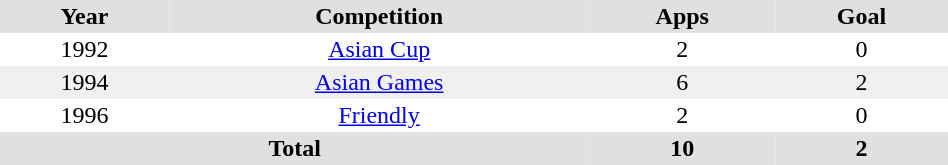<table border="0" cellpadding="2" cellspacing="0" style="width:50%;">
<tr style="text-align:center; background:#e0e0e0;">
<th>Year</th>
<th>Competition</th>
<th>Apps</th>
<th>Goal</th>
</tr>
<tr style="text-align:center;">
<td>1992</td>
<td><a href='#'>Asian Cup</a></td>
<td>2</td>
<td>0</td>
</tr>
<tr style="text-align:center; background:#f0f0f0;">
<td>1994</td>
<td><a href='#'>Asian Games</a></td>
<td>6</td>
<td>2</td>
</tr>
<tr style="text-align:center;">
<td>1996</td>
<td><a href='#'>Friendly</a></td>
<td>2</td>
<td>0</td>
</tr>
<tr style="text-align:center; background:#e0e0e0;">
<th colspan="2">Total</th>
<th style="text-align:center;">10</th>
<th style="text-align:center;">2</th>
</tr>
</table>
